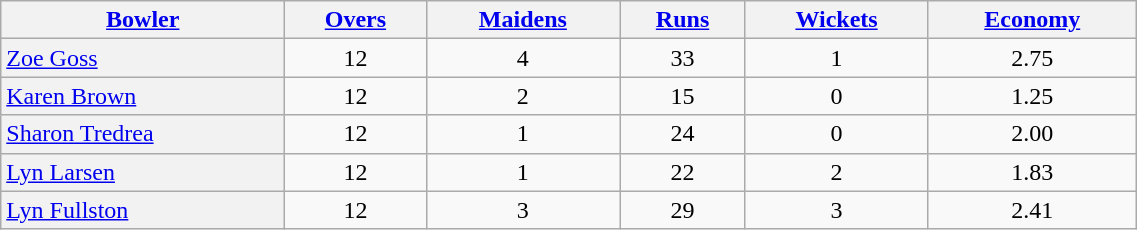<table cellpadding="1" style="border:gray solid 1px; text-align:center; width:60%;" class="wikitable">
<tr>
<th scope="col" style="width:25%;"><a href='#'>Bowler</a></th>
<th scope="col"><a href='#'>Overs</a></th>
<th scope="col"><a href='#'>Maidens</a></th>
<th scope="col"><a href='#'>Runs</a></th>
<th scope="col"><a href='#'>Wickets</a></th>
<th scope="col"><a href='#'>Economy</a></th>
</tr>
<tr>
<th scope="row" style="font-weight: normal; text-align: left;"><a href='#'>Zoe Goss</a></th>
<td>12</td>
<td>4</td>
<td>33</td>
<td>1</td>
<td>2.75</td>
</tr>
<tr>
<th scope="row" style="font-weight: normal; text-align: left;"><a href='#'>Karen Brown</a></th>
<td>12</td>
<td>2</td>
<td>15</td>
<td>0</td>
<td>1.25</td>
</tr>
<tr>
<th scope="row" style="font-weight: normal; text-align: left;"><a href='#'>Sharon Tredrea</a></th>
<td>12</td>
<td>1</td>
<td>24</td>
<td>0</td>
<td>2.00</td>
</tr>
<tr>
<th scope="row" style="font-weight: normal; text-align: left;"><a href='#'>Lyn Larsen</a></th>
<td>12</td>
<td>1</td>
<td>22</td>
<td>2</td>
<td>1.83</td>
</tr>
<tr>
<th scope="row" style="font-weight: normal; text-align: left;"><a href='#'>Lyn Fullston</a></th>
<td>12</td>
<td>3</td>
<td>29</td>
<td>3</td>
<td>2.41</td>
</tr>
</table>
